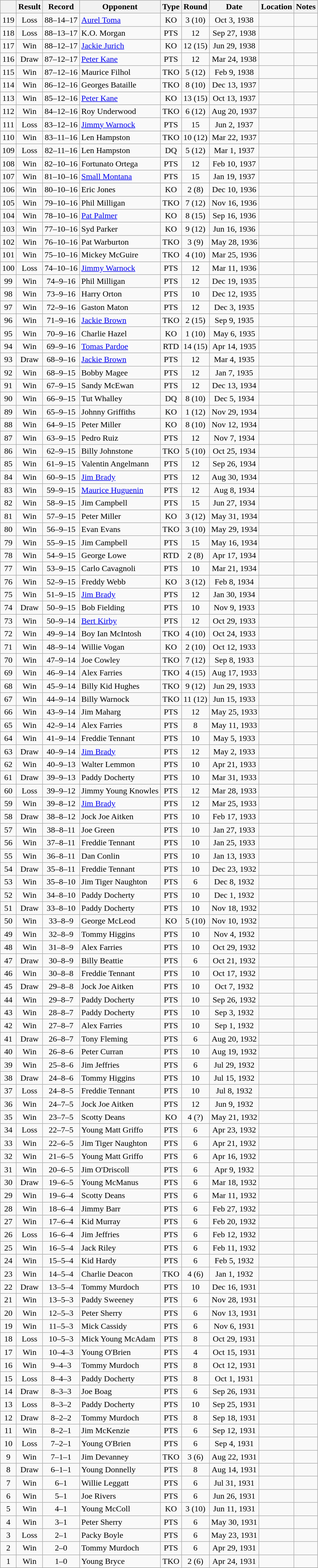<table class="wikitable" style="text-align:center">
<tr>
<th></th>
<th>Result</th>
<th>Record</th>
<th>Opponent</th>
<th>Type</th>
<th>Round</th>
<th>Date</th>
<th>Location</th>
<th>Notes</th>
</tr>
<tr>
<td>119</td>
<td>Loss</td>
<td>88–14–17</td>
<td align=left><a href='#'>Aurel Toma</a></td>
<td>KO</td>
<td>3 (10)</td>
<td>Oct 3, 1938</td>
<td style="text-align:left;"></td>
<td></td>
</tr>
<tr>
<td>118</td>
<td>Loss</td>
<td>88–13–17</td>
<td align=left>K.O. Morgan</td>
<td>PTS</td>
<td>12</td>
<td>Sep 27, 1938</td>
<td style="text-align:left;"></td>
<td></td>
</tr>
<tr>
<td>117</td>
<td>Win</td>
<td>88–12–17</td>
<td align=left><a href='#'>Jackie Jurich</a></td>
<td>KO</td>
<td>12 (15)</td>
<td>Jun 29, 1938</td>
<td style="text-align:left;"></td>
<td style="text-align:left;"></td>
</tr>
<tr>
<td>116</td>
<td>Draw</td>
<td>87–12–17</td>
<td align=left><a href='#'>Peter Kane</a></td>
<td>PTS</td>
<td>12</td>
<td>Mar 24, 1938</td>
<td style="text-align:left;"></td>
<td></td>
</tr>
<tr>
<td>115</td>
<td>Win</td>
<td>87–12–16</td>
<td align=left>Maurice Filhol</td>
<td>TKO</td>
<td>5 (12)</td>
<td>Feb 9, 1938</td>
<td style="text-align:left;"></td>
<td></td>
</tr>
<tr>
<td>114</td>
<td>Win</td>
<td>86–12–16</td>
<td align=left>Georges Bataille</td>
<td>TKO</td>
<td>8 (10)</td>
<td>Dec 13, 1937</td>
<td style="text-align:left;"></td>
<td></td>
</tr>
<tr>
<td>113</td>
<td>Win</td>
<td>85–12–16</td>
<td align=left><a href='#'>Peter Kane</a></td>
<td>KO</td>
<td>13 (15)</td>
<td>Oct 13, 1937</td>
<td style="text-align:left;"></td>
<td style="text-align:left;"></td>
</tr>
<tr>
<td>112</td>
<td>Win</td>
<td>84–12–16</td>
<td align=left>Roy Underwood</td>
<td>TKO</td>
<td>6 (12)</td>
<td>Aug 20, 1937</td>
<td style="text-align:left;"></td>
<td></td>
</tr>
<tr>
<td>111</td>
<td>Loss</td>
<td>83–12–16</td>
<td align=left><a href='#'>Jimmy Warnock</a></td>
<td>PTS</td>
<td>15</td>
<td>Jun 2, 1937</td>
<td style="text-align:left;"></td>
<td></td>
</tr>
<tr>
<td>110</td>
<td>Win</td>
<td>83–11–16</td>
<td align=left>Len Hampston</td>
<td>TKO</td>
<td>10 (12)</td>
<td>Mar 22, 1937</td>
<td style="text-align:left;"></td>
<td></td>
</tr>
<tr>
<td>109</td>
<td>Loss</td>
<td>82–11–16</td>
<td align=left>Len Hampston</td>
<td>DQ</td>
<td>5 (12)</td>
<td>Mar 1, 1937</td>
<td style="text-align:left;"></td>
<td></td>
</tr>
<tr>
<td>108</td>
<td>Win</td>
<td>82–10–16</td>
<td align=left>Fortunato Ortega</td>
<td>PTS</td>
<td>12</td>
<td>Feb 10, 1937</td>
<td style="text-align:left;"></td>
<td></td>
</tr>
<tr>
<td>107</td>
<td>Win</td>
<td>81–10–16</td>
<td align=left><a href='#'>Small Montana</a></td>
<td>PTS</td>
<td>15</td>
<td>Jan 19, 1937</td>
<td style="text-align:left;"></td>
<td style="text-align:left;"></td>
</tr>
<tr>
<td>106</td>
<td>Win</td>
<td>80–10–16</td>
<td align=left>Eric Jones</td>
<td>KO</td>
<td>2 (8)</td>
<td>Dec 10, 1936</td>
<td style="text-align:left;"></td>
<td></td>
</tr>
<tr>
<td>105</td>
<td>Win</td>
<td>79–10–16</td>
<td align=left>Phil Milligan</td>
<td>TKO</td>
<td>7 (12)</td>
<td>Nov 16, 1936</td>
<td style="text-align:left;"></td>
<td></td>
</tr>
<tr>
<td>104</td>
<td>Win</td>
<td>78–10–16</td>
<td align=left><a href='#'>Pat Palmer</a></td>
<td>KO</td>
<td>8 (15)</td>
<td>Sep 16, 1936</td>
<td style="text-align:left;"></td>
<td style="text-align:left;"></td>
</tr>
<tr>
<td>103</td>
<td>Win</td>
<td>77–10–16</td>
<td align=left>Syd Parker</td>
<td>KO</td>
<td>9 (12)</td>
<td>Jun 16, 1936</td>
<td style="text-align:left;"></td>
<td></td>
</tr>
<tr>
<td>102</td>
<td>Win</td>
<td>76–10–16</td>
<td align=left>Pat Warburton</td>
<td>TKO</td>
<td>3 (9)</td>
<td>May 28, 1936</td>
<td style="text-align:left;"></td>
<td></td>
</tr>
<tr>
<td>101</td>
<td>Win</td>
<td>75–10–16</td>
<td align=left>Mickey McGuire</td>
<td>TKO</td>
<td>4 (10)</td>
<td>Mar 25, 1936</td>
<td style="text-align:left;"></td>
<td></td>
</tr>
<tr>
<td>100</td>
<td>Loss</td>
<td>74–10–16</td>
<td align=left><a href='#'>Jimmy Warnock</a></td>
<td>PTS</td>
<td>12</td>
<td>Mar 11, 1936</td>
<td style="text-align:left;"></td>
<td></td>
</tr>
<tr>
<td>99</td>
<td>Win</td>
<td>74–9–16</td>
<td align=left>Phil Milligan</td>
<td>PTS</td>
<td>12</td>
<td>Dec 19, 1935</td>
<td style="text-align:left;"></td>
<td></td>
</tr>
<tr>
<td>98</td>
<td>Win</td>
<td>73–9–16</td>
<td align=left>Harry Orton</td>
<td>PTS</td>
<td>10</td>
<td>Dec 12, 1935</td>
<td style="text-align:left;"></td>
<td></td>
</tr>
<tr>
<td>97</td>
<td>Win</td>
<td>72–9–16</td>
<td align=left>Gaston Maton</td>
<td>PTS</td>
<td>12</td>
<td>Dec 3, 1935</td>
<td style="text-align:left;"></td>
<td></td>
</tr>
<tr>
<td>96</td>
<td>Win</td>
<td>71–9–16</td>
<td align=left><a href='#'>Jackie Brown</a></td>
<td>TKO</td>
<td>2 (15)</td>
<td>Sep 9, 1935</td>
<td style="text-align:left;"></td>
<td style="text-align:left;"></td>
</tr>
<tr>
<td>95</td>
<td>Win</td>
<td>70–9–16</td>
<td align=left>Charlie Hazel</td>
<td>KO</td>
<td>1 (10)</td>
<td>May 6, 1935</td>
<td style="text-align:left;"></td>
<td></td>
</tr>
<tr>
<td>94</td>
<td>Win</td>
<td>69–9–16</td>
<td align=left><a href='#'>Tomas Pardoe</a></td>
<td>RTD</td>
<td>14 (15)</td>
<td>Apr 14, 1935</td>
<td style="text-align:left;"></td>
<td></td>
</tr>
<tr>
<td>93</td>
<td>Draw</td>
<td>68–9–16</td>
<td align=left><a href='#'>Jackie Brown</a></td>
<td>PTS</td>
<td>12</td>
<td>Mar 4, 1935</td>
<td style="text-align:left;"></td>
<td></td>
</tr>
<tr>
<td>92</td>
<td>Win</td>
<td>68–9–15</td>
<td align=left>Bobby Magee</td>
<td>PTS</td>
<td>12</td>
<td>Jan 7, 1935</td>
<td style="text-align:left;"></td>
<td></td>
</tr>
<tr>
<td>91</td>
<td>Win</td>
<td>67–9–15</td>
<td align=left>Sandy McEwan</td>
<td>PTS</td>
<td>12</td>
<td>Dec 13, 1934</td>
<td style="text-align:left;"></td>
<td></td>
</tr>
<tr>
<td>90</td>
<td>Win</td>
<td>66–9–15</td>
<td align=left>Tut Whalley</td>
<td>DQ</td>
<td>8 (10)</td>
<td>Dec 5, 1934</td>
<td style="text-align:left;"></td>
<td></td>
</tr>
<tr>
<td>89</td>
<td>Win</td>
<td>65–9–15</td>
<td align=left>Johnny Griffiths</td>
<td>KO</td>
<td>1 (12)</td>
<td>Nov 29, 1934</td>
<td style="text-align:left;"></td>
<td></td>
</tr>
<tr>
<td>88</td>
<td>Win</td>
<td>64–9–15</td>
<td align=left>Peter Miller</td>
<td>KO</td>
<td>8 (10)</td>
<td>Nov 12, 1934</td>
<td style="text-align:left;"></td>
<td></td>
</tr>
<tr>
<td>87</td>
<td>Win</td>
<td>63–9–15</td>
<td align=left>Pedro Ruiz</td>
<td>PTS</td>
<td>12</td>
<td>Nov 7, 1934</td>
<td style="text-align:left;"></td>
<td></td>
</tr>
<tr>
<td>86</td>
<td>Win</td>
<td>62–9–15</td>
<td align=left>Billy Johnstone</td>
<td>TKO</td>
<td>5 (10)</td>
<td>Oct 25, 1934</td>
<td style="text-align:left;"></td>
<td></td>
</tr>
<tr>
<td>85</td>
<td>Win</td>
<td>61–9–15</td>
<td align=left>Valentin Angelmann</td>
<td>PTS</td>
<td>12</td>
<td>Sep 26, 1934</td>
<td style="text-align:left;"></td>
<td></td>
</tr>
<tr>
<td>84</td>
<td>Win</td>
<td>60–9–15</td>
<td align=left><a href='#'>Jim Brady</a></td>
<td>PTS</td>
<td>12</td>
<td>Aug 30, 1934</td>
<td style="text-align:left;"></td>
<td></td>
</tr>
<tr>
<td>83</td>
<td>Win</td>
<td>59–9–15</td>
<td align=left><a href='#'>Maurice Huguenin</a></td>
<td>PTS</td>
<td>12</td>
<td>Aug 8, 1934</td>
<td style="text-align:left;"></td>
<td></td>
</tr>
<tr>
<td>82</td>
<td>Win</td>
<td>58–9–15</td>
<td align=left>Jim Campbell</td>
<td>PTS</td>
<td>15</td>
<td>Jun 27, 1934</td>
<td style="text-align:left;"></td>
<td style="text-align:left;"></td>
</tr>
<tr>
<td>81</td>
<td>Win</td>
<td>57–9–15</td>
<td align=left>Peter Miller</td>
<td>KO</td>
<td>3 (12)</td>
<td>May 31, 1934</td>
<td style="text-align:left;"></td>
<td></td>
</tr>
<tr>
<td>80</td>
<td>Win</td>
<td>56–9–15</td>
<td align=left>Evan Evans</td>
<td>TKO</td>
<td>3 (10)</td>
<td>May 29, 1934</td>
<td style="text-align:left;"></td>
<td></td>
</tr>
<tr>
<td>79</td>
<td>Win</td>
<td>55–9–15</td>
<td align=left>Jim Campbell</td>
<td>PTS</td>
<td>15</td>
<td>May 16, 1934</td>
<td style="text-align:left;"></td>
<td style="text-align:left;"></td>
</tr>
<tr>
<td>78</td>
<td>Win</td>
<td>54–9–15</td>
<td align=left>George Lowe</td>
<td>RTD</td>
<td>2 (8)</td>
<td>Apr 17, 1934</td>
<td style="text-align:left;"></td>
<td></td>
</tr>
<tr>
<td>77</td>
<td>Win</td>
<td>53–9–15</td>
<td align=left>Carlo Cavagnoli</td>
<td>PTS</td>
<td>10</td>
<td>Mar 21, 1934</td>
<td style="text-align:left;"></td>
<td></td>
</tr>
<tr>
<td>76</td>
<td>Win</td>
<td>52–9–15</td>
<td align=left>Freddy Webb</td>
<td>KO</td>
<td>3 (12)</td>
<td>Feb 8, 1934</td>
<td style="text-align:left;"></td>
<td></td>
</tr>
<tr>
<td>75</td>
<td>Win</td>
<td>51–9–15</td>
<td align=left><a href='#'>Jim Brady</a></td>
<td>PTS</td>
<td>12</td>
<td>Jan 30, 1934</td>
<td style="text-align:left;"></td>
<td></td>
</tr>
<tr>
<td>74</td>
<td>Draw</td>
<td>50–9–15</td>
<td align=left>Bob Fielding</td>
<td>PTS</td>
<td>10</td>
<td>Nov 9, 1933</td>
<td style="text-align:left;"></td>
<td></td>
</tr>
<tr>
<td>73</td>
<td>Win</td>
<td>50–9–14</td>
<td align=left><a href='#'>Bert Kirby</a></td>
<td>PTS</td>
<td>12</td>
<td>Oct 29, 1933</td>
<td style="text-align:left;"></td>
<td></td>
</tr>
<tr>
<td>72</td>
<td>Win</td>
<td>49–9–14</td>
<td align=left>Boy Ian McIntosh</td>
<td>TKO</td>
<td>4 (10)</td>
<td>Oct 24, 1933</td>
<td style="text-align:left;"></td>
<td></td>
</tr>
<tr>
<td>71</td>
<td>Win</td>
<td>48–9–14</td>
<td align=left>Willie Vogan</td>
<td>KO</td>
<td>2 (10)</td>
<td>Oct 12, 1933</td>
<td style="text-align:left;"></td>
<td></td>
</tr>
<tr>
<td>70</td>
<td>Win</td>
<td>47–9–14</td>
<td align=left>Joe Cowley</td>
<td>TKO</td>
<td>7 (12)</td>
<td>Sep 8, 1933</td>
<td style="text-align:left;"></td>
<td></td>
</tr>
<tr>
<td>69</td>
<td>Win</td>
<td>46–9–14</td>
<td align=left>Alex Farries</td>
<td>TKO</td>
<td>4 (15)</td>
<td>Aug 17, 1933</td>
<td style="text-align:left;"></td>
<td></td>
</tr>
<tr>
<td>68</td>
<td>Win</td>
<td>45–9–14</td>
<td align=left>Billy Kid Hughes</td>
<td>TKO</td>
<td>9 (12)</td>
<td>Jun 29, 1933</td>
<td style="text-align:left;"></td>
<td></td>
</tr>
<tr>
<td>67</td>
<td>Win</td>
<td>44–9–14</td>
<td align=left>Billy Warnock</td>
<td>TKO</td>
<td>11 (12)</td>
<td>Jun 15, 1933</td>
<td style="text-align:left;"></td>
<td></td>
</tr>
<tr>
<td>66</td>
<td>Win</td>
<td>43–9–14</td>
<td align=left>Jim Maharg</td>
<td>PTS</td>
<td>12</td>
<td>May 25, 1933</td>
<td style="text-align:left;"></td>
<td></td>
</tr>
<tr>
<td>65</td>
<td>Win</td>
<td>42–9–14</td>
<td align=left>Alex Farries</td>
<td>PTS</td>
<td>8</td>
<td>May 11, 1933</td>
<td style="text-align:left;"></td>
<td></td>
</tr>
<tr>
<td>64</td>
<td>Win</td>
<td>41–9–14</td>
<td align=left>Freddie Tennant</td>
<td>PTS</td>
<td>10</td>
<td>May 5, 1933</td>
<td style="text-align:left;"></td>
<td></td>
</tr>
<tr>
<td>63</td>
<td>Draw</td>
<td>40–9–14</td>
<td align=left><a href='#'>Jim Brady</a></td>
<td>PTS</td>
<td>12</td>
<td>May 2, 1933</td>
<td style="text-align:left;"></td>
<td></td>
</tr>
<tr>
<td>62</td>
<td>Win</td>
<td>40–9–13</td>
<td align=left>Walter Lemmon</td>
<td>PTS</td>
<td>10</td>
<td>Apr 21, 1933</td>
<td style="text-align:left;"></td>
<td></td>
</tr>
<tr>
<td>61</td>
<td>Draw</td>
<td>39–9–13</td>
<td align=left>Paddy Docherty</td>
<td>PTS</td>
<td>10</td>
<td>Mar 31, 1933</td>
<td style="text-align:left;"></td>
<td></td>
</tr>
<tr>
<td>60</td>
<td>Loss</td>
<td>39–9–12</td>
<td align=left>Jimmy Young Knowles</td>
<td>PTS</td>
<td>12</td>
<td>Mar 28, 1933</td>
<td style="text-align:left;"></td>
<td></td>
</tr>
<tr>
<td>59</td>
<td>Win</td>
<td>39–8–12</td>
<td align=left><a href='#'>Jim Brady</a></td>
<td>PTS</td>
<td>12</td>
<td>Mar 25, 1933</td>
<td style="text-align:left;"></td>
<td></td>
</tr>
<tr>
<td>58</td>
<td>Draw</td>
<td>38–8–12</td>
<td align=left>Jock Joe Aitken</td>
<td>PTS</td>
<td>10</td>
<td>Feb 17, 1933</td>
<td style="text-align:left;"></td>
<td></td>
</tr>
<tr>
<td>57</td>
<td>Win</td>
<td>38–8–11</td>
<td align=left>Joe Green</td>
<td>PTS</td>
<td>10</td>
<td>Jan 27, 1933</td>
<td style="text-align:left;"></td>
<td></td>
</tr>
<tr>
<td>56</td>
<td>Win</td>
<td>37–8–11</td>
<td align=left>Freddie Tennant</td>
<td>PTS</td>
<td>10</td>
<td>Jan 25, 1933</td>
<td style="text-align:left;"></td>
<td></td>
</tr>
<tr>
<td>55</td>
<td>Win</td>
<td>36–8–11</td>
<td align=left>Dan Conlin</td>
<td>PTS</td>
<td>10</td>
<td>Jan 13, 1933</td>
<td style="text-align:left;"></td>
<td></td>
</tr>
<tr>
<td>54</td>
<td>Draw</td>
<td>35–8–11</td>
<td align=left>Freddie Tennant</td>
<td>PTS</td>
<td>10</td>
<td>Dec 23, 1932</td>
<td style="text-align:left;"></td>
<td></td>
</tr>
<tr>
<td>53</td>
<td>Win</td>
<td>35–8–10</td>
<td align=left>Jim Tiger Naughton</td>
<td>PTS</td>
<td>6</td>
<td>Dec 8, 1932</td>
<td style="text-align:left;"></td>
<td></td>
</tr>
<tr>
<td>52</td>
<td>Win</td>
<td>34–8–10</td>
<td align=left>Paddy Docherty</td>
<td>PTS</td>
<td>10</td>
<td>Dec 1, 1932</td>
<td style="text-align:left;"></td>
<td></td>
</tr>
<tr>
<td>51</td>
<td>Draw</td>
<td>33–8–10</td>
<td align=left>Paddy Docherty</td>
<td>PTS</td>
<td>10</td>
<td>Nov 18, 1932</td>
<td style="text-align:left;"></td>
<td></td>
</tr>
<tr>
<td>50</td>
<td>Win</td>
<td>33–8–9</td>
<td align=left>George McLeod</td>
<td>KO</td>
<td>5 (10)</td>
<td>Nov 10, 1932</td>
<td style="text-align:left;"></td>
<td></td>
</tr>
<tr>
<td>49</td>
<td>Win</td>
<td>32–8–9</td>
<td align=left>Tommy Higgins</td>
<td>PTS</td>
<td>10</td>
<td>Nov 4, 1932</td>
<td style="text-align:left;"></td>
<td></td>
</tr>
<tr>
<td>48</td>
<td>Win</td>
<td>31–8–9</td>
<td align=left>Alex Farries</td>
<td>PTS</td>
<td>10</td>
<td>Oct 29, 1932</td>
<td style="text-align:left;"></td>
<td></td>
</tr>
<tr>
<td>47</td>
<td>Draw</td>
<td>30–8–9</td>
<td align=left>Billy Beattie</td>
<td>PTS</td>
<td>6</td>
<td>Oct 21, 1932</td>
<td style="text-align:left;"></td>
<td></td>
</tr>
<tr>
<td>46</td>
<td>Win</td>
<td>30–8–8</td>
<td align=left>Freddie Tennant</td>
<td>PTS</td>
<td>10</td>
<td>Oct 17, 1932</td>
<td style="text-align:left;"></td>
<td></td>
</tr>
<tr>
<td>45</td>
<td>Draw</td>
<td>29–8–8</td>
<td align=left>Jock Joe Aitken</td>
<td>PTS</td>
<td>10</td>
<td>Oct 7, 1932</td>
<td style="text-align:left;"></td>
<td></td>
</tr>
<tr>
<td>44</td>
<td>Win</td>
<td>29–8–7</td>
<td align=left>Paddy Docherty</td>
<td>PTS</td>
<td>10</td>
<td>Sep 26, 1932</td>
<td style="text-align:left;"></td>
<td></td>
</tr>
<tr>
<td>43</td>
<td>Win</td>
<td>28–8–7</td>
<td align=left>Paddy Docherty</td>
<td>PTS</td>
<td>10</td>
<td>Sep 3, 1932</td>
<td style="text-align:left;"></td>
<td></td>
</tr>
<tr>
<td>42</td>
<td>Win</td>
<td>27–8–7</td>
<td align=left>Alex Farries</td>
<td>PTS</td>
<td>10</td>
<td>Sep 1, 1932</td>
<td style="text-align:left;"></td>
<td></td>
</tr>
<tr>
<td>41</td>
<td>Draw</td>
<td>26–8–7</td>
<td align=left>Tony Fleming</td>
<td>PTS</td>
<td>6</td>
<td>Aug 20, 1932</td>
<td style="text-align:left;"></td>
<td></td>
</tr>
<tr>
<td>40</td>
<td>Win</td>
<td>26–8–6</td>
<td align=left>Peter Curran</td>
<td>PTS</td>
<td>10</td>
<td>Aug 19, 1932</td>
<td style="text-align:left;"></td>
<td></td>
</tr>
<tr>
<td>39</td>
<td>Win</td>
<td>25–8–6</td>
<td align=left>Jim Jeffries</td>
<td>PTS</td>
<td>6</td>
<td>Jul 29, 1932</td>
<td style="text-align:left;"></td>
<td></td>
</tr>
<tr>
<td>38</td>
<td>Draw</td>
<td>24–8–6</td>
<td align=left>Tommy Higgins</td>
<td>PTS</td>
<td>10</td>
<td>Jul 15, 1932</td>
<td style="text-align:left;"></td>
<td></td>
</tr>
<tr>
<td>37</td>
<td>Loss</td>
<td>24–8–5</td>
<td align=left>Freddie Tennant</td>
<td>PTS</td>
<td>10</td>
<td>Jul 8, 1932</td>
<td style="text-align:left;"></td>
<td></td>
</tr>
<tr>
<td>36</td>
<td>Win</td>
<td>24–7–5</td>
<td align=left>Jock Joe Aitken</td>
<td>PTS</td>
<td>12</td>
<td>Jun 9, 1932</td>
<td style="text-align:left;"></td>
<td></td>
</tr>
<tr>
<td>35</td>
<td>Win</td>
<td>23–7–5</td>
<td align=left>Scotty Deans</td>
<td>KO</td>
<td>4 (?)</td>
<td>May 21, 1932</td>
<td style="text-align:left;"></td>
<td></td>
</tr>
<tr>
<td>34</td>
<td>Loss</td>
<td>22–7–5</td>
<td align=left>Young Matt Griffo</td>
<td>PTS</td>
<td>6</td>
<td>Apr 23, 1932</td>
<td style="text-align:left;"></td>
<td></td>
</tr>
<tr>
<td>33</td>
<td>Win</td>
<td>22–6–5</td>
<td align=left>Jim Tiger Naughton</td>
<td>PTS</td>
<td>6</td>
<td>Apr 21, 1932</td>
<td style="text-align:left;"></td>
<td></td>
</tr>
<tr>
<td>32</td>
<td>Win</td>
<td>21–6–5</td>
<td align=left>Young Matt Griffo</td>
<td>PTS</td>
<td>6</td>
<td>Apr 16, 1932</td>
<td style="text-align:left;"></td>
<td></td>
</tr>
<tr>
<td>31</td>
<td>Win</td>
<td>20–6–5</td>
<td align=left>Jim O'Driscoll</td>
<td>PTS</td>
<td>6</td>
<td>Apr 9, 1932</td>
<td style="text-align:left;"></td>
<td></td>
</tr>
<tr>
<td>30</td>
<td>Draw</td>
<td>19–6–5</td>
<td align=left>Young McManus</td>
<td>PTS</td>
<td>6</td>
<td>Mar 18, 1932</td>
<td style="text-align:left;"></td>
<td></td>
</tr>
<tr>
<td>29</td>
<td>Win</td>
<td>19–6–4</td>
<td align=left>Scotty Deans</td>
<td>PTS</td>
<td>6</td>
<td>Mar 11, 1932</td>
<td style="text-align:left;"></td>
<td></td>
</tr>
<tr>
<td>28</td>
<td>Win</td>
<td>18–6–4</td>
<td align=left>Jimmy Barr</td>
<td>PTS</td>
<td>6</td>
<td>Feb 27, 1932</td>
<td style="text-align:left;"></td>
<td></td>
</tr>
<tr>
<td>27</td>
<td>Win</td>
<td>17–6–4</td>
<td align=left>Kid Murray</td>
<td>PTS</td>
<td>6</td>
<td>Feb 20, 1932</td>
<td style="text-align:left;"></td>
<td></td>
</tr>
<tr>
<td>26</td>
<td>Loss</td>
<td>16–6–4</td>
<td align=left>Jim Jeffries</td>
<td>PTS</td>
<td>6</td>
<td>Feb 12, 1932</td>
<td style="text-align:left;"></td>
<td></td>
</tr>
<tr>
<td>25</td>
<td>Win</td>
<td>16–5–4</td>
<td align=left>Jack Riley</td>
<td>PTS</td>
<td>6</td>
<td>Feb 11, 1932</td>
<td style="text-align:left;"></td>
<td></td>
</tr>
<tr>
<td>24</td>
<td>Win</td>
<td>15–5–4</td>
<td align=left>Kid Hardy</td>
<td>PTS</td>
<td>6</td>
<td>Feb 5, 1932</td>
<td style="text-align:left;"></td>
<td></td>
</tr>
<tr>
<td>23</td>
<td>Win</td>
<td>14–5–4</td>
<td align=left>Charlie Deacon</td>
<td>TKO</td>
<td>4 (6)</td>
<td>Jan 1, 1932</td>
<td style="text-align:left;"></td>
<td></td>
</tr>
<tr>
<td>22</td>
<td>Draw</td>
<td>13–5–4</td>
<td align=left>Tommy Murdoch</td>
<td>PTS</td>
<td>10</td>
<td>Dec 16, 1931</td>
<td style="text-align:left;"></td>
<td></td>
</tr>
<tr>
<td>21</td>
<td>Win</td>
<td>13–5–3</td>
<td align=left>Paddy Sweeney</td>
<td>PTS</td>
<td>6</td>
<td>Nov 28, 1931</td>
<td style="text-align:left;"></td>
<td></td>
</tr>
<tr>
<td>20</td>
<td>Win</td>
<td>12–5–3</td>
<td align=left>Peter Sherry</td>
<td>PTS</td>
<td>6</td>
<td>Nov 13, 1931</td>
<td style="text-align:left;"></td>
<td></td>
</tr>
<tr>
<td>19</td>
<td>Win</td>
<td>11–5–3</td>
<td align=left>Mick Cassidy</td>
<td>PTS</td>
<td>6</td>
<td>Nov 6, 1931</td>
<td style="text-align:left;"></td>
<td></td>
</tr>
<tr>
<td>18</td>
<td>Loss</td>
<td>10–5–3</td>
<td align=left>Mick Young McAdam</td>
<td>PTS</td>
<td>8</td>
<td>Oct 29, 1931</td>
<td style="text-align:left;"></td>
<td></td>
</tr>
<tr>
<td>17</td>
<td>Win</td>
<td>10–4–3</td>
<td align=left>Young O'Brien</td>
<td>PTS</td>
<td>4</td>
<td>Oct 15, 1931</td>
<td style="text-align:left;"></td>
<td></td>
</tr>
<tr>
<td>16</td>
<td>Win</td>
<td>9–4–3</td>
<td align=left>Tommy Murdoch</td>
<td>PTS</td>
<td>8</td>
<td>Oct 12, 1931</td>
<td style="text-align:left;"></td>
<td></td>
</tr>
<tr>
<td>15</td>
<td>Loss</td>
<td>8–4–3</td>
<td align=left>Paddy Docherty</td>
<td>PTS</td>
<td>8</td>
<td>Oct 1, 1931</td>
<td style="text-align:left;"></td>
<td></td>
</tr>
<tr>
<td>14</td>
<td>Draw</td>
<td>8–3–3</td>
<td align=left>Joe Boag</td>
<td>PTS</td>
<td>6</td>
<td>Sep 26, 1931</td>
<td style="text-align:left;"></td>
<td></td>
</tr>
<tr>
<td>13</td>
<td>Loss</td>
<td>8–3–2</td>
<td align=left>Paddy Docherty</td>
<td>PTS</td>
<td>10</td>
<td>Sep 25, 1931</td>
<td style="text-align:left;"></td>
<td></td>
</tr>
<tr>
<td>12</td>
<td>Draw</td>
<td>8–2–2</td>
<td align=left>Tommy Murdoch</td>
<td>PTS</td>
<td>8</td>
<td>Sep 18, 1931</td>
<td style="text-align:left;"></td>
<td></td>
</tr>
<tr>
<td>11</td>
<td>Win</td>
<td>8–2–1</td>
<td align=left>Jim McKenzie</td>
<td>PTS</td>
<td>6</td>
<td>Sep 12, 1931</td>
<td style="text-align:left;"></td>
<td></td>
</tr>
<tr>
<td>10</td>
<td>Loss</td>
<td>7–2–1</td>
<td align=left>Young O'Brien</td>
<td>PTS</td>
<td>6</td>
<td>Sep 4, 1931</td>
<td style="text-align:left;"></td>
<td></td>
</tr>
<tr>
<td>9</td>
<td>Win</td>
<td>7–1–1</td>
<td align=left>Jim Devanney</td>
<td>TKO</td>
<td>3 (6)</td>
<td>Aug 22, 1931</td>
<td style="text-align:left;"></td>
<td></td>
</tr>
<tr>
<td>8</td>
<td>Draw</td>
<td>6–1–1</td>
<td align=left>Young Donnelly</td>
<td>PTS</td>
<td>8</td>
<td>Aug 14, 1931</td>
<td style="text-align:left;"></td>
<td></td>
</tr>
<tr>
<td>7</td>
<td>Win</td>
<td>6–1</td>
<td align=left>Willie Leggatt</td>
<td>PTS</td>
<td>6</td>
<td>Jul 31, 1931</td>
<td style="text-align:left;"></td>
<td></td>
</tr>
<tr>
<td>6</td>
<td>Win</td>
<td>5–1</td>
<td align=left>Joe Rivers</td>
<td>PTS</td>
<td>6</td>
<td>Jun 26, 1931</td>
<td style="text-align:left;"></td>
<td></td>
</tr>
<tr>
<td>5</td>
<td>Win</td>
<td>4–1</td>
<td align=left>Young McColl</td>
<td>KO</td>
<td>3 (10)</td>
<td>Jun 11, 1931</td>
<td style="text-align:left;"></td>
<td></td>
</tr>
<tr>
<td>4</td>
<td>Win</td>
<td>3–1</td>
<td align=left>Peter Sherry</td>
<td>PTS</td>
<td>6</td>
<td>May 30, 1931</td>
<td style="text-align:left;"></td>
<td></td>
</tr>
<tr>
<td>3</td>
<td>Loss</td>
<td>2–1</td>
<td align=left>Packy Boyle</td>
<td>PTS</td>
<td>6</td>
<td>May 23, 1931</td>
<td style="text-align:left;"></td>
<td></td>
</tr>
<tr>
<td>2</td>
<td>Win</td>
<td>2–0</td>
<td align=left>Tommy Murdoch</td>
<td>PTS</td>
<td>6</td>
<td>Apr 29, 1931</td>
<td style="text-align:left;"></td>
<td></td>
</tr>
<tr>
<td>1</td>
<td>Win</td>
<td>1–0</td>
<td align=left>Young Bryce</td>
<td>TKO</td>
<td>2 (6)</td>
<td>Apr 24, 1931</td>
<td style="text-align:left;"></td>
<td></td>
</tr>
<tr>
</tr>
</table>
